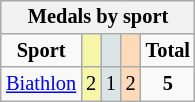<table class="wikitable" style="font-size:85%;float:right;clear:right;">
<tr style="background:#efefef;">
<th colspan=5><strong>Medals by sport</strong></th>
</tr>
<tr align=center>
<td><strong>Sport</strong></td>
<td bgcolor=#f7f6a8></td>
<td bgcolor=#dce5e5></td>
<td bgcolor=#ffdab9></td>
<td><strong>Total</strong></td>
</tr>
<tr align=center>
<td><a href='#'>Biathlon</a></td>
<td style="background:#F7F6A8;">2</td>
<td style="background:#DCE5E5;">1</td>
<td style="background:#FFDAB9;">2</td>
<td><strong>5</strong></td>
</tr>
</table>
